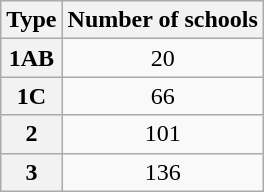<table class="wikitable" style="text-align: center;">
<tr>
<th>Type</th>
<th>Number of schools</th>
</tr>
<tr>
<th>1AB</th>
<td>20</td>
</tr>
<tr>
<th>1C</th>
<td>66</td>
</tr>
<tr>
<th>2</th>
<td>101</td>
</tr>
<tr>
<th>3</th>
<td>136</td>
</tr>
</table>
